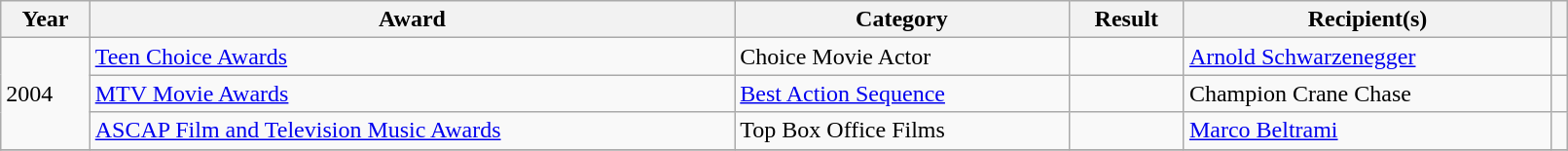<table class="wikitable sortable plainrowheaders" style="width:85%;">
<tr>
<th>Year</th>
<th>Award</th>
<th>Category</th>
<th>Result</th>
<th>Recipient(s)</th>
<th scope="col" class="unsortable"></th>
</tr>
<tr>
<td rowspan="3">2004</td>
<td><a href='#'>Teen Choice Awards</a></td>
<td>Choice Movie Actor</td>
<td></td>
<td><a href='#'>Arnold Schwarzenegger</a></td>
<td></td>
</tr>
<tr>
<td><a href='#'>MTV Movie Awards</a></td>
<td><a href='#'>Best Action Sequence</a></td>
<td></td>
<td>Champion Crane Chase</td>
<td></td>
</tr>
<tr>
<td><a href='#'>ASCAP Film and Television Music Awards</a></td>
<td>Top Box Office Films</td>
<td></td>
<td><a href='#'>Marco Beltrami</a></td>
<td></td>
</tr>
<tr>
</tr>
</table>
